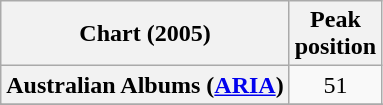<table class="wikitable sortable plainrowheaders" style="text-align:center">
<tr>
<th scope="col">Chart (2005)</th>
<th scope="col">Peak<br>position</th>
</tr>
<tr>
<th scope="row">Australian Albums (<a href='#'>ARIA</a>)</th>
<td>51</td>
</tr>
<tr>
</tr>
<tr>
</tr>
<tr>
</tr>
<tr>
</tr>
<tr>
</tr>
</table>
